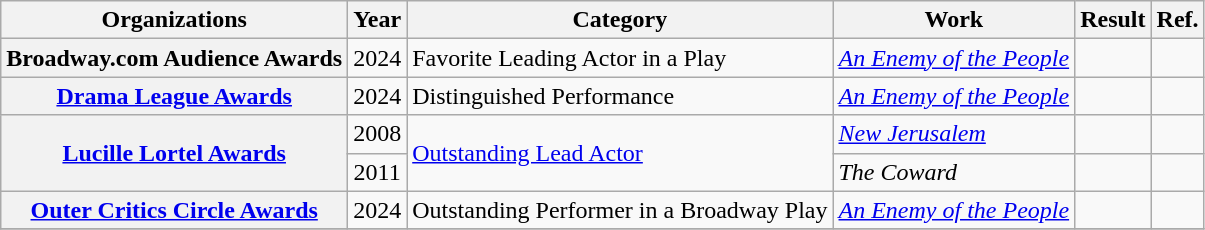<table class="wikitable sortable plainrowheaders">
<tr>
<th>Organizations</th>
<th>Year</th>
<th>Category</th>
<th>Work</th>
<th>Result</th>
<th class="unsortable">Ref.</th>
</tr>
<tr>
<th rowspan="1" scope="row">Broadway.com Audience Awards</th>
<td style="text-align:center;">2024</td>
<td>Favorite Leading Actor in a Play</td>
<td><em><a href='#'>An Enemy of the People</a></em></td>
<td></td>
<td></td>
</tr>
<tr>
<th rowspan="1" scope="row"><a href='#'>Drama League Awards</a></th>
<td style="text-align:center;">2024</td>
<td>Distinguished Performance</td>
<td><em><a href='#'>An Enemy of the People</a></em></td>
<td></td>
<td></td>
</tr>
<tr>
<th rowspan="2" scope="row"><a href='#'>Lucille Lortel Awards</a></th>
<td style="text-align:center;">2008</td>
<td rowspan=2><a href='#'>Outstanding Lead Actor</a></td>
<td><em><a href='#'>New Jerusalem</a></em></td>
<td></td>
<td align="center"></td>
</tr>
<tr>
<td style="text-align:center;">2011</td>
<td><em>The Coward</em></td>
<td></td>
<td align="center"></td>
</tr>
<tr>
<th rowspan="1" scope="row"><a href='#'>Outer Critics Circle Awards</a></th>
<td style="text-align:center;">2024</td>
<td>Outstanding Performer in a Broadway Play</td>
<td><em><a href='#'>An Enemy of the People</a></em></td>
<td></td>
<td></td>
</tr>
<tr>
</tr>
</table>
